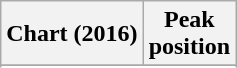<table class="wikitable sortable plainrowheaders" style="text-align:center">
<tr>
<th scope="col">Chart (2016)</th>
<th scope="col">Peak<br> position</th>
</tr>
<tr>
</tr>
<tr>
</tr>
<tr>
</tr>
</table>
